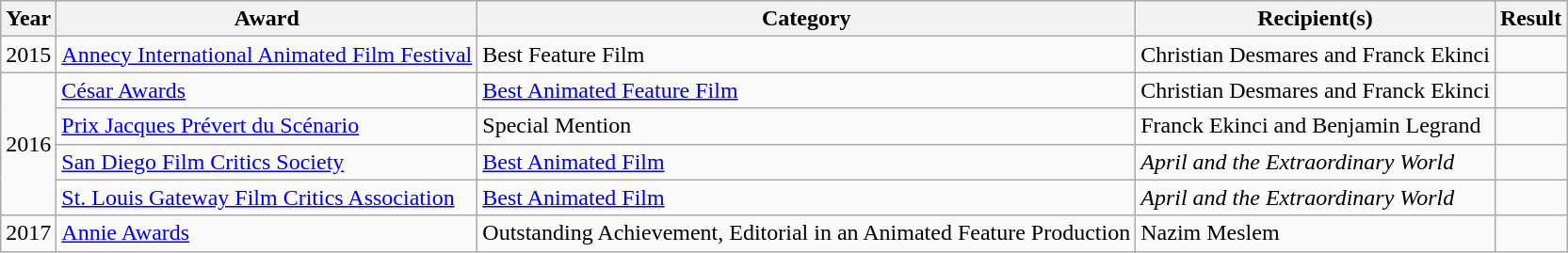<table class="wikitable">
<tr>
<th>Year</th>
<th>Award</th>
<th>Category</th>
<th>Recipient(s)</th>
<th>Result</th>
</tr>
<tr>
<td>2015</td>
<td><a href='#'>Annecy International Animated Film Festival</a></td>
<td>Best Feature Film</td>
<td>Christian Desmares and Franck Ekinci</td>
<td></td>
</tr>
<tr>
<td rowspan="4">2016</td>
<td><a href='#'>César Awards</a></td>
<td><a href='#'>Best Animated Feature Film</a></td>
<td>Christian Desmares and Franck Ekinci</td>
<td></td>
</tr>
<tr>
<td><a href='#'>Prix Jacques Prévert du Scénario</a></td>
<td>Special Mention</td>
<td>Franck Ekinci and Benjamin Legrand</td>
<td></td>
</tr>
<tr>
<td><a href='#'>San Diego Film Critics Society</a></td>
<td><a href='#'>Best Animated Film</a></td>
<td><em>April and the Extraordinary World</em></td>
<td></td>
</tr>
<tr>
<td><a href='#'>St. Louis Gateway Film Critics Association</a></td>
<td><a href='#'>Best Animated Film</a></td>
<td><em>April and the Extraordinary World</em></td>
<td></td>
</tr>
<tr>
<td>2017</td>
<td><a href='#'>Annie Awards</a></td>
<td>Outstanding Achievement, Editorial in an Animated Feature Production</td>
<td>Nazim Meslem</td>
<td></td>
</tr>
</table>
